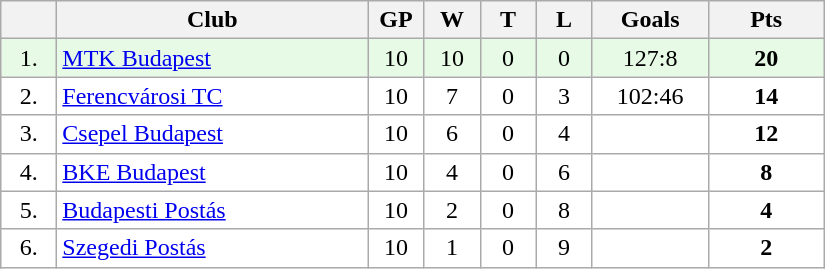<table class="wikitable">
<tr>
<th width="30"></th>
<th width="200">Club</th>
<th width="30">GP</th>
<th width="30">W</th>
<th width="30">T</th>
<th width="30">L</th>
<th width="70">Goals</th>
<th width="70">Pts</th>
</tr>
<tr bgcolor="#e6fae6" align="center">
<td>1.</td>
<td align="left"><a href='#'>MTK Budapest</a></td>
<td>10</td>
<td>10</td>
<td>0</td>
<td>0</td>
<td>127:8</td>
<td><strong>20</strong></td>
</tr>
<tr bgcolor="#FFFFFF" align="center">
<td>2.</td>
<td align="left"><a href='#'>Ferencvárosi TC</a></td>
<td>10</td>
<td>7</td>
<td>0</td>
<td>3</td>
<td>102:46</td>
<td><strong>14</strong></td>
</tr>
<tr bgcolor="#FFFFFF" align="center">
<td>3.</td>
<td align="left"><a href='#'>Csepel Budapest</a></td>
<td>10</td>
<td>6</td>
<td>0</td>
<td>4</td>
<td></td>
<td><strong>12</strong></td>
</tr>
<tr bgcolor="#FFFFFF" align="center">
<td>4.</td>
<td align="left"><a href='#'>BKE Budapest</a></td>
<td>10</td>
<td>4</td>
<td>0</td>
<td>6</td>
<td></td>
<td><strong>8</strong></td>
</tr>
<tr bgcolor="#FFFFFF" align="center">
<td>5.</td>
<td align="left"><a href='#'>Budapesti Postás</a></td>
<td>10</td>
<td>2</td>
<td>0</td>
<td>8</td>
<td></td>
<td><strong>4</strong></td>
</tr>
<tr bgcolor="#FFFFFF" align="center">
<td>6.</td>
<td align="left"><a href='#'>Szegedi Postás</a></td>
<td>10</td>
<td>1</td>
<td>0</td>
<td>9</td>
<td></td>
<td><strong>2</strong></td>
</tr>
</table>
